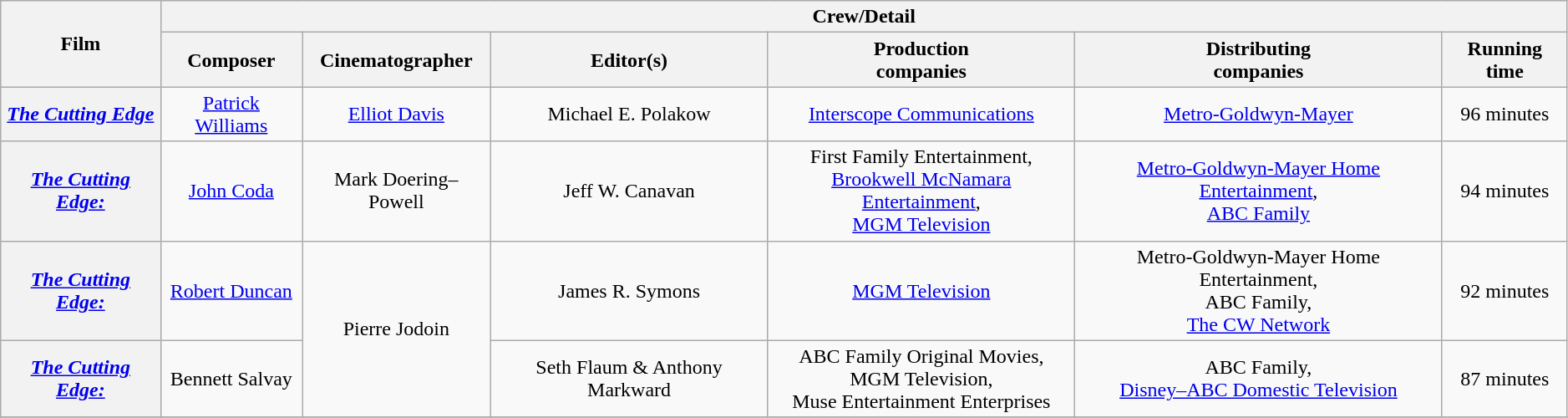<table class="wikitable sortable" style="text-align:center; width:99%;">
<tr>
<th rowspan="2">Film</th>
<th colspan="7">Crew/Detail</th>
</tr>
<tr>
<th style="text-align:center;">Composer</th>
<th style="text-align:center;">Cinematographer</th>
<th style="text-align:center;">Editor(s)</th>
<th style="text-align:center;">Production <br>companies</th>
<th style="text-align:center;">Distributing <br>companies</th>
<th style="text-align:center;">Running time</th>
</tr>
<tr>
<th><em><a href='#'>The Cutting Edge</a></em></th>
<td><a href='#'>Patrick Williams</a></td>
<td><a href='#'>Elliot Davis</a></td>
<td>Michael E. Polakow</td>
<td><a href='#'>Interscope Communications</a></td>
<td><a href='#'>Metro-Goldwyn-Mayer</a></td>
<td>96 minutes</td>
</tr>
<tr>
<th><em><a href='#'>The Cutting Edge:  <br></a></em></th>
<td><a href='#'>John Coda</a></td>
<td>Mark Doering–Powell</td>
<td>Jeff W. Canavan</td>
<td>First Family Entertainment,  <br><a href='#'>Brookwell McNamara Entertainment</a>,  <br><a href='#'>MGM Television</a></td>
<td><a href='#'>Metro-Goldwyn-Mayer Home Entertainment</a>,  <br><a href='#'>ABC Family</a></td>
<td>94 minutes</td>
</tr>
<tr>
<th><em><a href='#'>The Cutting Edge:  <br></a></em></th>
<td><a href='#'>Robert Duncan</a></td>
<td rowspan="2">Pierre Jodoin</td>
<td>James R. Symons</td>
<td><a href='#'>MGM Television</a></td>
<td>Metro-Goldwyn-Mayer Home Entertainment,  <br> ABC Family,  <br><a href='#'>The CW Network</a></td>
<td>92 minutes</td>
</tr>
<tr>
<th><em><a href='#'>The Cutting Edge: <br></a></em></th>
<td>Bennett Salvay</td>
<td>Seth Flaum & Anthony Markward</td>
<td>ABC Family Original Movies,  <br>MGM Television,  <br>Muse Entertainment Enterprises</td>
<td>ABC Family,  <br><a href='#'>Disney–ABC Domestic Television</a></td>
<td>87 minutes</td>
</tr>
<tr>
</tr>
</table>
